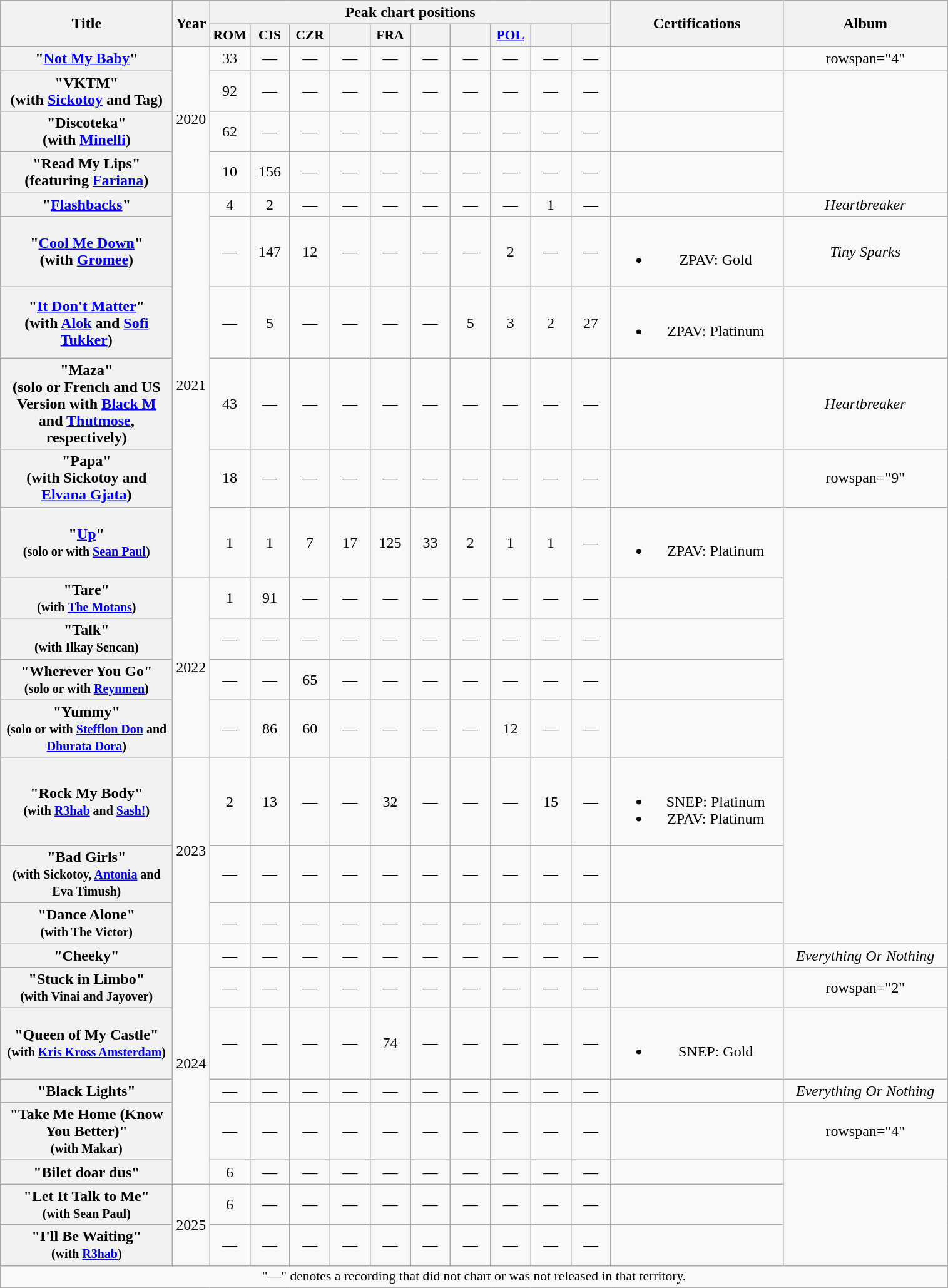<table class="wikitable plainrowheaders" style="text-align:center;">
<tr>
<th scope="col" rowspan="2" style="width:11em;">Title</th>
<th scope="col" rowspan="2" style="width:1em;">Year</th>
<th scope="col" colspan="10">Peak chart positions</th>
<th scope="col" rowspan="2" style="width:11em;">Certifications</th>
<th scope="col" rowspan="2" style="width:10.5em;">Album</th>
</tr>
<tr>
<th scope="col" style="width:2.5em;font-size:90%;">ROM<br></th>
<th scope="col" style="width:2.5em;font-size:90%;">CIS<br></th>
<th scope="col" style="width:2.5em;font-size:90%;">CZR<br></th>
<th scope="col" style="width:2.5em;font-size:90%;"><a href='#'></a><br></th>
<th scope="col" style="width:2.5em;font-size:90%;">FRA<br></th>
<th scope="col" style="width:2.5em;font-size:90%;"><br></th>
<th scope="col" style="width:2.5em;font-size:90%;"><a href='#'></a><br></th>
<th scope="col" style="width:2.5em;font-size:90%;"><a href='#'>POL</a><br></th>
<th scope="col" style="width:2.5em;font-size:90%;"><a href='#'></a><br></th>
<th scope="col" style="width:2.5em;font-size:90%;"><a href='#'></a><br></th>
</tr>
<tr>
<th scope="row">"<a href='#'>Not My Baby</a>"</th>
<td rowspan="4">2020</td>
<td>33</td>
<td>—</td>
<td>—</td>
<td>—</td>
<td>—</td>
<td>—</td>
<td>—</td>
<td>—</td>
<td>—</td>
<td>—</td>
<td></td>
<td>rowspan="4" </td>
</tr>
<tr>
<th scope="row">"VKTM"<br><span>(with <a href='#'>Sickotoy</a> and Tag)</span></th>
<td>92</td>
<td>—</td>
<td>—</td>
<td>—</td>
<td>—</td>
<td>—</td>
<td>—</td>
<td>—</td>
<td>—</td>
<td>—</td>
<td></td>
</tr>
<tr>
<th scope="row">"Discoteka"<br><span>(with <a href='#'>Minelli</a>)</span></th>
<td>62</td>
<td>—</td>
<td>—</td>
<td>—</td>
<td>—</td>
<td>—</td>
<td>—</td>
<td>—</td>
<td>—</td>
<td>—</td>
<td></td>
</tr>
<tr>
<th scope="row">"Read My Lips"<br><span>(featuring <a href='#'>Fariana</a>)</span></th>
<td>10</td>
<td>156</td>
<td>—</td>
<td>—</td>
<td>—</td>
<td>—</td>
<td>—</td>
<td>—</td>
<td>—</td>
<td>—</td>
<td></td>
</tr>
<tr>
<th scope="row">"<a href='#'>Flashbacks</a>"</th>
<td rowspan="6">2021</td>
<td>4</td>
<td>2</td>
<td>—</td>
<td>—</td>
<td>—</td>
<td>—</td>
<td>—</td>
<td>—</td>
<td>1</td>
<td>—</td>
<td></td>
<td><em>Heartbreaker</em></td>
</tr>
<tr>
<th scope="row">"<a href='#'>Cool Me Down</a>"<br><span>(with <a href='#'>Gromee</a>)</span></th>
<td>—</td>
<td>147</td>
<td>12</td>
<td>—</td>
<td>—</td>
<td>—</td>
<td>—</td>
<td>2</td>
<td>—</td>
<td>—</td>
<td><br><ul><li>ZPAV: Gold</li></ul></td>
<td><em>Tiny Sparks</em></td>
</tr>
<tr>
<th scope="row">"<a href='#'>It Don't Matter</a>"<br><span>(with <a href='#'>Alok</a> and <a href='#'>Sofi Tukker</a>)</span></th>
<td>—</td>
<td>5</td>
<td>—</td>
<td>—</td>
<td>—</td>
<td>—</td>
<td>5</td>
<td>3</td>
<td>2</td>
<td>27</td>
<td><br><ul><li>ZPAV: Platinum</li></ul></td>
<td></td>
</tr>
<tr>
<th scope="row">"Maza"<br><span>(solo or French and US Version with <a href='#'>Black M</a> and <a href='#'>Thutmose</a>, respectively)</span></th>
<td>43</td>
<td>—</td>
<td>—</td>
<td>—</td>
<td>—</td>
<td>—</td>
<td>—</td>
<td>—</td>
<td>—</td>
<td>—</td>
<td></td>
<td><em>Heartbreaker</em></td>
</tr>
<tr>
<th scope="row">"Papa"<br><span>(with Sickotoy and <a href='#'>Elvana Gjata</a>)</span></th>
<td>18</td>
<td>—</td>
<td>—</td>
<td>—</td>
<td>—</td>
<td>—</td>
<td>—</td>
<td>—</td>
<td>—</td>
<td>—</td>
<td></td>
<td>rowspan="9" </td>
</tr>
<tr>
<th scope="row">"<a href='#'>Up</a>"<br><small>(solo or with <a href='#'>Sean Paul</a>)</small></th>
<td>1</td>
<td>1</td>
<td>7</td>
<td>17</td>
<td>125</td>
<td>33</td>
<td>2</td>
<td>1</td>
<td>1</td>
<td>—</td>
<td><br><ul><li>ZPAV: Platinum</li></ul></td>
</tr>
<tr>
<th scope="row">"Tare"<br><small>(with <a href='#'>The Motans</a>)</small></th>
<td rowspan="4">2022</td>
<td>1</td>
<td>91</td>
<td>—</td>
<td>—</td>
<td>—</td>
<td>—</td>
<td>—</td>
<td>—</td>
<td>—</td>
<td>—</td>
<td></td>
</tr>
<tr>
<th scope=row>"Talk"<br><small>(with Ilkay Sencan)</small></th>
<td>—</td>
<td>—</td>
<td>—</td>
<td>—</td>
<td>—</td>
<td>—</td>
<td>—</td>
<td>—</td>
<td>—</td>
<td>—</td>
<td></td>
</tr>
<tr>
<th scope="row">"Wherever You Go"<br><small>(solo or with <a href='#'>Reynmen</a>)</small></th>
<td>—</td>
<td>—</td>
<td>65</td>
<td>—</td>
<td>—</td>
<td>—</td>
<td>—</td>
<td>—</td>
<td>—</td>
<td>—</td>
<td></td>
</tr>
<tr>
<th scope=row>"Yummy"<br><small>(solo or with <a href='#'>Stefflon Don</a> and <a href='#'>Dhurata Dora</a>)</small></th>
<td>—</td>
<td>86</td>
<td>60</td>
<td>—</td>
<td>—</td>
<td>—</td>
<td>—</td>
<td>12</td>
<td>—</td>
<td>—</td>
<td></td>
</tr>
<tr>
<th scope=row>"Rock My Body"<br><small>(with <a href='#'>R3hab</a> and <a href='#'>Sash!</a>)</small></th>
<td rowspan="3">2023</td>
<td>2</td>
<td>13</td>
<td>—</td>
<td>—</td>
<td>32</td>
<td>—</td>
<td>—</td>
<td>—</td>
<td>15</td>
<td>—</td>
<td><br><ul><li>SNEP: Platinum</li><li>ZPAV: Platinum</li></ul></td>
</tr>
<tr>
<th scope=row>"Bad Girls"<br><small>(with Sickotoy, <a href='#'>Antonia</a> and Eva Timush)</small></th>
<td>—</td>
<td>—</td>
<td>—</td>
<td>—</td>
<td>—</td>
<td>—</td>
<td>—</td>
<td>—</td>
<td>—</td>
<td>—</td>
<td></td>
</tr>
<tr>
<th scope=row>"Dance Alone"<br><small>(with The Victor)</small></th>
<td>—</td>
<td>—</td>
<td>—</td>
<td>—</td>
<td>—</td>
<td>—</td>
<td>—</td>
<td>—</td>
<td>—</td>
<td>—</td>
<td></td>
</tr>
<tr>
<th scope=row>"Cheeky"</th>
<td rowspan="6">2024</td>
<td>—</td>
<td>—</td>
<td>—</td>
<td>—</td>
<td>—</td>
<td>—</td>
<td>—</td>
<td>—</td>
<td>—</td>
<td>—</td>
<td></td>
<td><em>Everything Or Nothing</em></td>
</tr>
<tr>
<th scope=row>"Stuck in Limbo"<br><small>(with Vinai and Jayover)</small></th>
<td>—</td>
<td>—</td>
<td>—</td>
<td>—</td>
<td>—</td>
<td>—</td>
<td>—</td>
<td>—</td>
<td>—</td>
<td>—</td>
<td></td>
<td>rowspan="2" </td>
</tr>
<tr>
<th scope=row>"Queen of My Castle"<br><small>(with <a href='#'>Kris Kross Amsterdam</a>)</small></th>
<td>—</td>
<td>—</td>
<td>—</td>
<td>—</td>
<td>74</td>
<td>—</td>
<td>—</td>
<td>—</td>
<td>—</td>
<td>—</td>
<td><br><ul><li>SNEP: Gold</li></ul></td>
</tr>
<tr>
<th scope=row>"Black Lights"</th>
<td>—</td>
<td>—</td>
<td>—</td>
<td>—</td>
<td>—</td>
<td>—</td>
<td>—</td>
<td>—</td>
<td>—</td>
<td>—</td>
<td></td>
<td><em>Everything Or Nothing</em></td>
</tr>
<tr>
<th scope=row>"Take Me Home (Know You Better)"<br><small>(with Makar)</small></th>
<td>—</td>
<td>—</td>
<td>—</td>
<td>—</td>
<td>—</td>
<td>—</td>
<td>—</td>
<td>—</td>
<td>—</td>
<td>—</td>
<td></td>
<td>rowspan="4" </td>
</tr>
<tr>
<th scope=row>"Bilet doar dus"</th>
<td>6</td>
<td>—</td>
<td>—</td>
<td>—</td>
<td>—</td>
<td>—</td>
<td>—</td>
<td>—</td>
<td>—</td>
<td>—</td>
<td></td>
</tr>
<tr>
<th scope=row>"Let It Talk to Me"<br><small>(with Sean Paul)</small></th>
<td rowspan="2">2025</td>
<td>6</td>
<td>—</td>
<td>—</td>
<td>—</td>
<td>—</td>
<td>—</td>
<td>—</td>
<td>—</td>
<td>—</td>
<td>—</td>
<td></td>
</tr>
<tr>
<th scope=row>"I'll Be Waiting"<br><small>(with <a href='#'>R3hab</a>)</small></th>
<td>—</td>
<td>—</td>
<td>—</td>
<td>—</td>
<td>—</td>
<td>—</td>
<td>—</td>
<td>—</td>
<td>—</td>
<td>—</td>
<td></td>
</tr>
<tr>
<td colspan="18" style="font-size:90%">"—" denotes a recording that did not chart or was not released in that territory.</td>
</tr>
</table>
